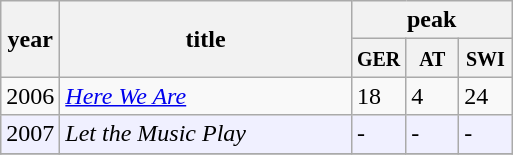<table class="wikitable">
<tr>
<th width="28" rowspan="2">year</th>
<th width="187" rowspan="2">title</th>
<th colspan="3">peak</th>
</tr>
<tr bgcolor="#efefef">
<th width="28"><small>GER</small></th>
<th width="28"><small>AT</small></th>
<th width="28"><small>SWI</small></th>
</tr>
<tr>
<td>2006</td>
<td><em><a href='#'>Here We Are</a></em></td>
<td>18</td>
<td>4</td>
<td>24</td>
</tr>
<tr bgcolor="#f0f0ff">
<td>2007</td>
<td><em>Let the Music Play</em></td>
<td>-</td>
<td>-</td>
<td>-</td>
</tr>
<tr>
</tr>
</table>
